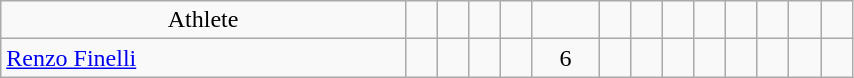<table class="wikitable" style="text-align: center; font-size:100%" width=45%">
<tr>
<td>Athlete</td>
<td></td>
<td></td>
<td></td>
<td></td>
<td></td>
<td></td>
<td></td>
<td></td>
<td></td>
<td></td>
<td></td>
<td></td>
<td></td>
</tr>
<tr>
<td align=left><a href='#'>Renzo Finelli</a></td>
<td></td>
<td></td>
<td></td>
<td></td>
<td>6</td>
<td></td>
<td></td>
<td></td>
<td></td>
<td></td>
<td></td>
<td></td>
<td></td>
</tr>
</table>
